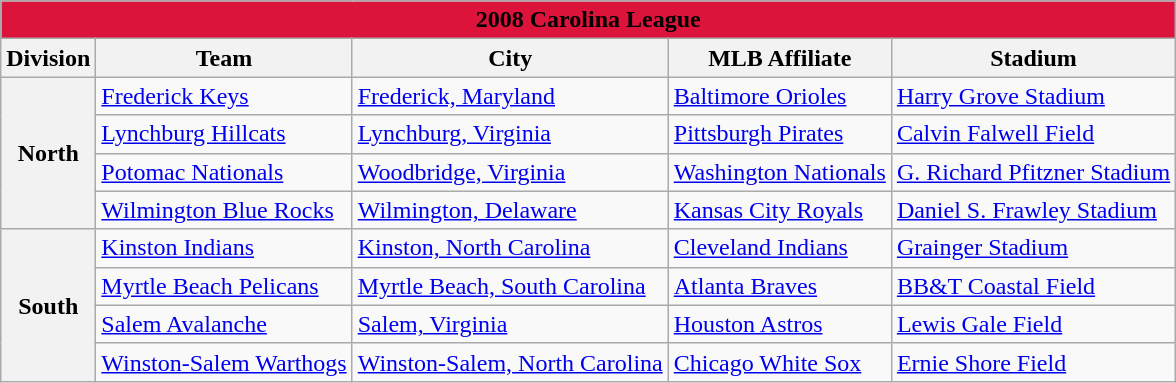<table class="wikitable" style="width:auto">
<tr>
<td bgcolor="#DC143C" align="center" colspan="7"><strong><span>2008 Carolina League</span></strong></td>
</tr>
<tr>
<th>Division</th>
<th>Team</th>
<th>City</th>
<th>MLB Affiliate</th>
<th>Stadium</th>
</tr>
<tr>
<th rowspan="4">North</th>
<td><a href='#'>Frederick Keys</a></td>
<td><a href='#'>Frederick, Maryland</a></td>
<td><a href='#'>Baltimore Orioles</a></td>
<td><a href='#'>Harry Grove Stadium</a></td>
</tr>
<tr>
<td><a href='#'>Lynchburg Hillcats</a></td>
<td><a href='#'>Lynchburg, Virginia</a></td>
<td><a href='#'>Pittsburgh Pirates</a></td>
<td><a href='#'>Calvin Falwell Field</a></td>
</tr>
<tr>
<td><a href='#'>Potomac Nationals</a></td>
<td><a href='#'>Woodbridge, Virginia</a></td>
<td><a href='#'>Washington Nationals</a></td>
<td><a href='#'>G. Richard Pfitzner Stadium</a></td>
</tr>
<tr>
<td><a href='#'>Wilmington Blue Rocks</a></td>
<td><a href='#'>Wilmington, Delaware</a></td>
<td><a href='#'>Kansas City Royals</a></td>
<td><a href='#'>Daniel S. Frawley Stadium</a></td>
</tr>
<tr>
<th rowspan="4">South</th>
<td><a href='#'>Kinston Indians</a></td>
<td><a href='#'>Kinston, North Carolina</a></td>
<td><a href='#'>Cleveland Indians</a></td>
<td><a href='#'>Grainger Stadium</a></td>
</tr>
<tr>
<td><a href='#'>Myrtle Beach Pelicans</a></td>
<td><a href='#'>Myrtle Beach, South Carolina</a></td>
<td><a href='#'>Atlanta Braves</a></td>
<td><a href='#'>BB&T Coastal Field</a></td>
</tr>
<tr>
<td><a href='#'>Salem Avalanche</a></td>
<td><a href='#'>Salem, Virginia</a></td>
<td><a href='#'>Houston Astros</a></td>
<td><a href='#'>Lewis Gale Field</a></td>
</tr>
<tr>
<td><a href='#'>Winston-Salem Warthogs</a></td>
<td><a href='#'>Winston-Salem, North Carolina</a></td>
<td><a href='#'>Chicago White Sox</a></td>
<td><a href='#'>Ernie Shore Field</a></td>
</tr>
</table>
